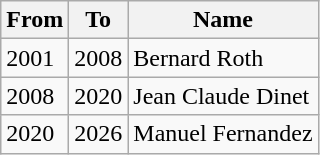<table class="wikitable">
<tr>
<th>From</th>
<th>To</th>
<th>Name</th>
</tr>
<tr>
<td>2001</td>
<td>2008</td>
<td>Bernard Roth</td>
</tr>
<tr>
<td>2008</td>
<td>2020</td>
<td>Jean Claude Dinet</td>
</tr>
<tr>
<td>2020</td>
<td>2026</td>
<td>Manuel Fernandez</td>
</tr>
</table>
